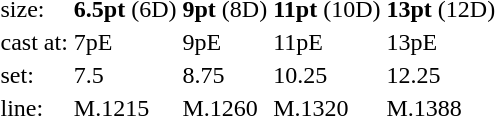<table style="margin-left:40px;">
<tr>
<td>size:</td>
<td><strong>6.5pt</strong> (6D)</td>
<td><strong>9pt</strong> (8D)</td>
<td><strong>11pt</strong> (10D)</td>
<td><strong>13pt</strong> (12D)</td>
</tr>
<tr>
<td>cast at:</td>
<td>7pE</td>
<td>9pE</td>
<td>11pE</td>
<td>13pE</td>
</tr>
<tr>
<td>set:</td>
<td>7.5</td>
<td>8.75</td>
<td>10.25</td>
<td>12.25</td>
</tr>
<tr>
<td>line:</td>
<td>M.1215</td>
<td>M.1260</td>
<td>M.1320</td>
<td>M.1388</td>
</tr>
</table>
